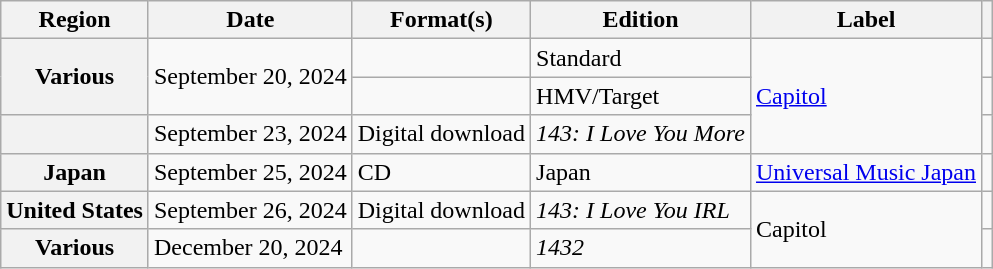<table class="wikitable plainrowheaders">
<tr>
<th scope="col">Region</th>
<th scope="col">Date</th>
<th scope="col">Format(s)</th>
<th scope="col">Edition</th>
<th scope="col">Label</th>
<th scope="col"></th>
</tr>
<tr>
<th scope="row" rowspan="2">Various</th>
<td rowspan="2">September 20, 2024</td>
<td></td>
<td>Standard</td>
<td rowspan="3"><a href='#'>Capitol</a></td>
<td style="text-align:center;"></td>
</tr>
<tr>
<td></td>
<td>HMV/Target</td>
<td style="text-align:center;"></td>
</tr>
<tr>
<th scope="row"></th>
<td>September 23, 2024</td>
<td>Digital download</td>
<td><em>143: I Love You More</em></td>
<td style="text-align:center;"></td>
</tr>
<tr>
<th scope="row">Japan</th>
<td>September 25, 2024</td>
<td>CD</td>
<td>Japan</td>
<td><a href='#'>Universal Music Japan</a></td>
<td style="text-align:center;"></td>
</tr>
<tr>
<th scope="row">United States</th>
<td>September 26, 2024</td>
<td>Digital download</td>
<td><em>143: I Love You IRL</em></td>
<td rowspan="3">Capitol</td>
<td style="text-align:center;"></td>
</tr>
<tr>
<th scope="row">Various</th>
<td>December 20, 2024</td>
<td></td>
<td><em>1432</em></td>
<td style="text-align:center;"></td>
</tr>
</table>
